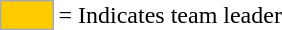<table>
<tr>
<td style="background-color:#FFCC00; border:1px solid #aaaaaa; width:2em;"></td>
<td>= Indicates team leader</td>
</tr>
</table>
